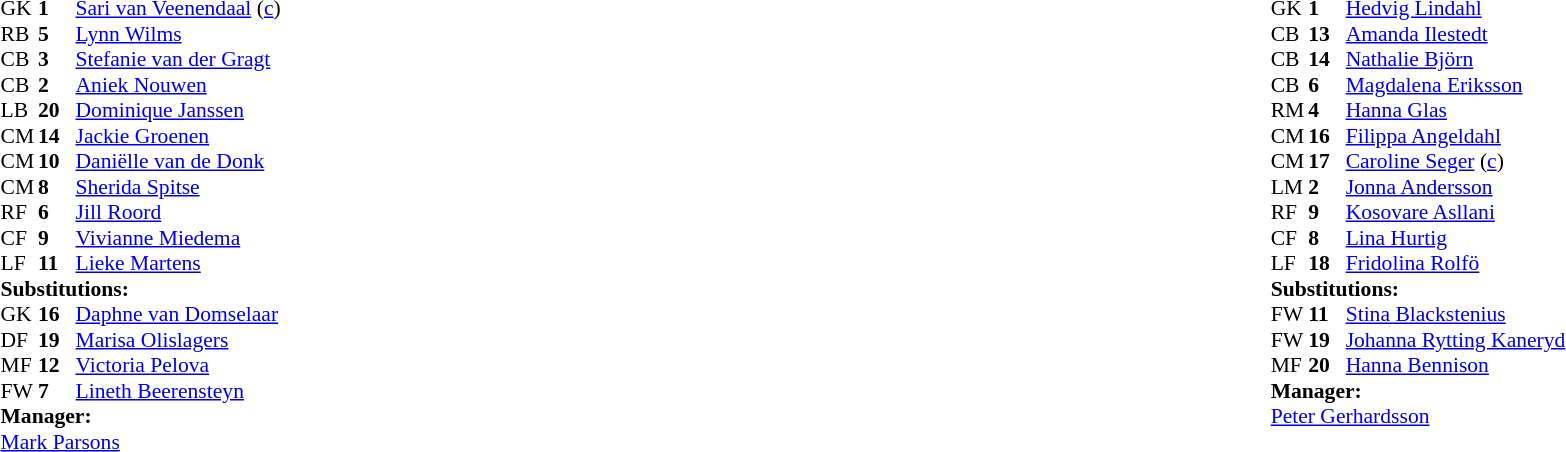<table width="100%">
<tr>
<td valign="top" width="40%"><br><table style="font-size:90%" cellspacing="0" cellpadding="0">
<tr>
<th width=25></th>
<th width=25></th>
</tr>
<tr>
<td>GK</td>
<td><strong>1</strong></td>
<td><a href='#'>Sari van Veenendaal</a> (<a href='#'>c</a>)</td>
<td></td>
<td></td>
</tr>
<tr>
<td>RB</td>
<td><strong>5</strong></td>
<td><a href='#'>Lynn Wilms</a></td>
</tr>
<tr>
<td>CB</td>
<td><strong>3</strong></td>
<td><a href='#'>Stefanie van der Gragt</a></td>
</tr>
<tr>
<td>CB</td>
<td><strong>2</strong></td>
<td><a href='#'>Aniek Nouwen</a></td>
<td></td>
<td></td>
</tr>
<tr>
<td>LB</td>
<td><strong>20</strong></td>
<td><a href='#'>Dominique Janssen</a></td>
</tr>
<tr>
<td>CM</td>
<td><strong>14</strong></td>
<td><a href='#'>Jackie Groenen</a></td>
</tr>
<tr>
<td>CM</td>
<td><strong>10</strong></td>
<td><a href='#'>Daniëlle van de Donk</a></td>
<td></td>
<td></td>
</tr>
<tr>
<td>CM</td>
<td><strong>8</strong></td>
<td><a href='#'>Sherida Spitse</a></td>
</tr>
<tr>
<td>RF</td>
<td><strong>6</strong></td>
<td><a href='#'>Jill Roord</a></td>
<td></td>
<td></td>
</tr>
<tr>
<td>CF</td>
<td><strong>9</strong></td>
<td><a href='#'>Vivianne Miedema</a></td>
</tr>
<tr>
<td>LF</td>
<td><strong>11</strong></td>
<td><a href='#'>Lieke Martens</a></td>
</tr>
<tr>
<td colspan=3><strong>Substitutions:</strong></td>
</tr>
<tr>
<td>GK</td>
<td><strong>16</strong></td>
<td><a href='#'>Daphne van Domselaar</a></td>
<td></td>
<td></td>
</tr>
<tr>
<td>DF</td>
<td><strong>19</strong></td>
<td><a href='#'>Marisa Olislagers</a></td>
<td></td>
<td></td>
</tr>
<tr>
<td>MF</td>
<td><strong>12</strong></td>
<td><a href='#'>Victoria Pelova</a></td>
<td></td>
<td></td>
</tr>
<tr>
<td>FW</td>
<td><strong>7</strong></td>
<td><a href='#'>Lineth Beerensteyn</a></td>
<td></td>
<td></td>
</tr>
<tr>
<td colspan=3><strong>Manager:</strong></td>
</tr>
<tr>
<td colspan=3> <a href='#'>Mark Parsons</a></td>
</tr>
</table>
</td>
<td valign="top"></td>
<td valign="top" width="50%"><br><table style="font-size:90%; margin:auto" cellspacing="0" cellpadding="0">
<tr>
<th width=25></th>
<th width=25></th>
</tr>
<tr>
<td>GK</td>
<td><strong>1</strong></td>
<td><a href='#'>Hedvig Lindahl</a></td>
</tr>
<tr>
<td>CB</td>
<td><strong>13</strong></td>
<td><a href='#'>Amanda Ilestedt</a></td>
</tr>
<tr>
<td>CB</td>
<td><strong>14</strong></td>
<td><a href='#'>Nathalie Björn</a></td>
</tr>
<tr>
<td>CB</td>
<td><strong>6</strong></td>
<td><a href='#'>Magdalena Eriksson</a></td>
</tr>
<tr>
<td>RM</td>
<td><strong>4</strong></td>
<td><a href='#'>Hanna Glas</a></td>
</tr>
<tr>
<td>CM</td>
<td><strong>16</strong></td>
<td><a href='#'>Filippa Angeldahl</a></td>
<td></td>
<td></td>
</tr>
<tr>
<td>CM</td>
<td><strong>17</strong></td>
<td><a href='#'>Caroline Seger</a> (<a href='#'>c</a>)</td>
</tr>
<tr>
<td>LM</td>
<td><strong>2</strong></td>
<td><a href='#'>Jonna Andersson</a></td>
<td></td>
<td></td>
</tr>
<tr>
<td>RF</td>
<td><strong>9</strong></td>
<td><a href='#'>Kosovare Asllani</a></td>
</tr>
<tr>
<td>CF</td>
<td><strong>8</strong></td>
<td><a href='#'>Lina Hurtig</a></td>
<td></td>
<td></td>
</tr>
<tr>
<td>LF</td>
<td><strong>18</strong></td>
<td><a href='#'>Fridolina Rolfö</a></td>
</tr>
<tr>
<td colspan=3><strong>Substitutions:</strong></td>
</tr>
<tr>
<td>FW</td>
<td><strong>11</strong></td>
<td><a href='#'>Stina Blackstenius</a></td>
<td></td>
<td></td>
</tr>
<tr>
<td>FW</td>
<td><strong>19</strong></td>
<td><a href='#'>Johanna Rytting Kaneryd</a></td>
<td></td>
<td></td>
</tr>
<tr>
<td>MF</td>
<td><strong>20</strong></td>
<td><a href='#'>Hanna Bennison</a></td>
<td></td>
<td></td>
</tr>
<tr>
<td colspan=3><strong>Manager:</strong></td>
</tr>
<tr>
<td colspan=3><a href='#'>Peter Gerhardsson</a></td>
</tr>
</table>
</td>
</tr>
</table>
